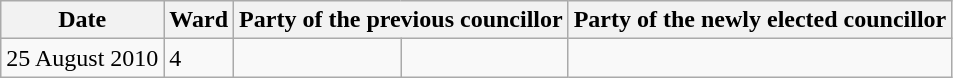<table class="wikitable">
<tr>
<th>Date</th>
<th>Ward</th>
<th colspan=2>Party of the previous councillor</th>
<th colspan=2>Party of the newly elected councillor</th>
</tr>
<tr>
<td>25 August 2010</td>
<td>4</td>
<td></td>
<td></td>
</tr>
</table>
